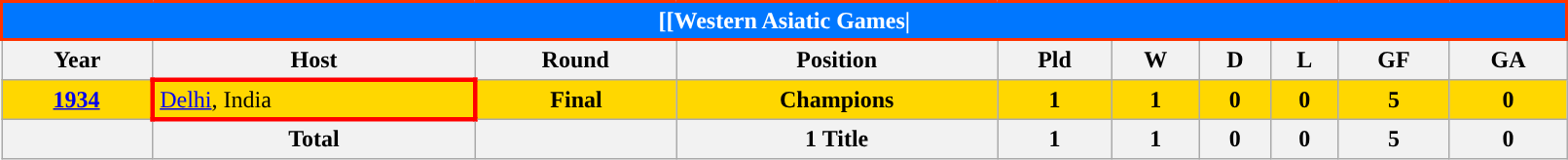<table class="wikitable" style="text-align: center; width:85%">
<tr>
<th colspan=10 style="background: #0077FF;border: 2px solid #ff3300;color: #FFFFFF;">[[Western Asiatic Games|</th>
</tr>
<tr>
<th>Year</th>
<th>Host</th>
<th>Round</th>
<th>Position</th>
<th>Pld</th>
<th>W</th>
<th>D</th>
<th>L</th>
<th>GF</th>
<th>GA</th>
</tr>
<tr bgcolor=Gold>
<td><strong><a href='#'>1934</a></strong></td>
<td style="border: 3px solid red"align=left> <a href='#'>Delhi</a>, India</td>
<td><strong>Final</strong></td>
<td><strong>Champions</strong></td>
<td><strong>1</strong></td>
<td><strong>1</strong></td>
<td><strong>0</strong></td>
<td><strong>0</strong></td>
<td><strong>5</strong></td>
<td><strong>0</strong></td>
</tr>
<tr>
<th></th>
<th>Total</th>
<th></th>
<th>1 Title</th>
<th>1</th>
<th>1</th>
<th>0</th>
<th>0</th>
<th>5</th>
<th>0</th>
</tr>
</table>
